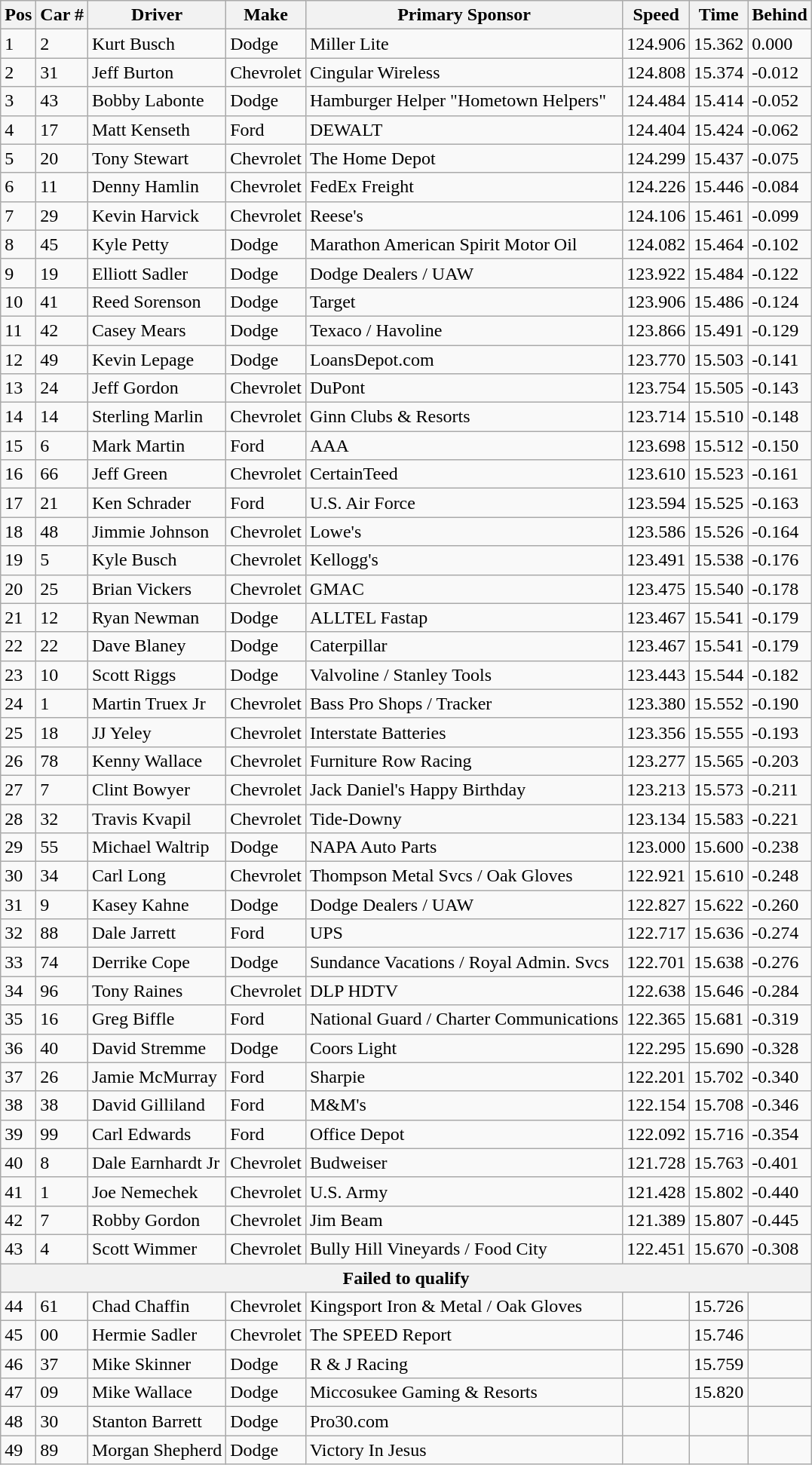<table class="wikitable">
<tr>
<th colspan="1" rowspan="1">Pos</th>
<th colspan="1" rowspan="1">Car #</th>
<th colspan="1" rowspan="1">Driver</th>
<th colspan="1" rowspan="1">Make</th>
<th colspan="1" rowspan="1">Primary Sponsor</th>
<th colspan="1" rowspan="1">Speed</th>
<th colspan="1" rowspan="1">Time</th>
<th colspan="1" rowspan="1">Behind</th>
</tr>
<tr>
<td>1</td>
<td>2</td>
<td>Kurt Busch</td>
<td>Dodge</td>
<td>Miller Lite</td>
<td>124.906</td>
<td>15.362</td>
<td>0.000</td>
</tr>
<tr>
<td>2</td>
<td>31</td>
<td>Jeff Burton</td>
<td>Chevrolet</td>
<td>Cingular Wireless</td>
<td>124.808</td>
<td>15.374</td>
<td>-0.012</td>
</tr>
<tr>
<td>3</td>
<td>43</td>
<td>Bobby Labonte</td>
<td>Dodge</td>
<td>Hamburger Helper "Hometown Helpers"</td>
<td>124.484</td>
<td>15.414</td>
<td>-0.052</td>
</tr>
<tr>
<td>4</td>
<td>17</td>
<td>Matt Kenseth</td>
<td>Ford</td>
<td>DEWALT</td>
<td>124.404</td>
<td>15.424</td>
<td>-0.062</td>
</tr>
<tr>
<td>5</td>
<td>20</td>
<td>Tony Stewart</td>
<td>Chevrolet</td>
<td>The Home Depot</td>
<td>124.299</td>
<td>15.437</td>
<td>-0.075</td>
</tr>
<tr>
<td>6</td>
<td>11</td>
<td>Denny Hamlin</td>
<td>Chevrolet</td>
<td>FedEx Freight</td>
<td>124.226</td>
<td>15.446</td>
<td>-0.084</td>
</tr>
<tr>
<td>7</td>
<td>29</td>
<td>Kevin Harvick</td>
<td>Chevrolet</td>
<td>Reese's</td>
<td>124.106</td>
<td>15.461</td>
<td>-0.099</td>
</tr>
<tr>
<td>8</td>
<td>45</td>
<td>Kyle Petty</td>
<td>Dodge</td>
<td>Marathon American Spirit Motor Oil</td>
<td>124.082</td>
<td>15.464</td>
<td>-0.102</td>
</tr>
<tr>
<td>9</td>
<td>19</td>
<td>Elliott Sadler</td>
<td>Dodge</td>
<td>Dodge Dealers / UAW</td>
<td>123.922</td>
<td>15.484</td>
<td>-0.122</td>
</tr>
<tr>
<td>10</td>
<td>41</td>
<td>Reed Sorenson</td>
<td>Dodge</td>
<td>Target</td>
<td>123.906</td>
<td>15.486</td>
<td>-0.124</td>
</tr>
<tr>
<td>11</td>
<td>42</td>
<td>Casey Mears</td>
<td>Dodge</td>
<td>Texaco / Havoline</td>
<td>123.866</td>
<td>15.491</td>
<td>-0.129</td>
</tr>
<tr>
<td>12</td>
<td>49</td>
<td>Kevin Lepage</td>
<td>Dodge</td>
<td>LoansDepot.com</td>
<td>123.770</td>
<td>15.503</td>
<td>-0.141</td>
</tr>
<tr>
<td>13</td>
<td>24</td>
<td>Jeff Gordon</td>
<td>Chevrolet</td>
<td>DuPont</td>
<td>123.754</td>
<td>15.505</td>
<td>-0.143</td>
</tr>
<tr>
<td>14</td>
<td>14</td>
<td>Sterling Marlin</td>
<td>Chevrolet</td>
<td>Ginn Clubs & Resorts</td>
<td>123.714</td>
<td>15.510</td>
<td>-0.148</td>
</tr>
<tr>
<td>15</td>
<td>6</td>
<td>Mark Martin</td>
<td>Ford</td>
<td>AAA</td>
<td>123.698</td>
<td>15.512</td>
<td>-0.150</td>
</tr>
<tr>
<td>16</td>
<td>66</td>
<td>Jeff Green</td>
<td>Chevrolet</td>
<td>CertainTeed</td>
<td>123.610</td>
<td>15.523</td>
<td>-0.161</td>
</tr>
<tr>
<td>17</td>
<td>21</td>
<td>Ken Schrader</td>
<td>Ford</td>
<td>U.S. Air Force</td>
<td>123.594</td>
<td>15.525</td>
<td>-0.163</td>
</tr>
<tr>
<td>18</td>
<td>48</td>
<td>Jimmie Johnson</td>
<td>Chevrolet</td>
<td>Lowe's</td>
<td>123.586</td>
<td>15.526</td>
<td>-0.164</td>
</tr>
<tr>
<td>19</td>
<td>5</td>
<td>Kyle Busch</td>
<td>Chevrolet</td>
<td>Kellogg's</td>
<td>123.491</td>
<td>15.538</td>
<td>-0.176</td>
</tr>
<tr>
<td>20</td>
<td>25</td>
<td>Brian Vickers</td>
<td>Chevrolet</td>
<td>GMAC</td>
<td>123.475</td>
<td>15.540</td>
<td>-0.178</td>
</tr>
<tr>
<td>21</td>
<td>12</td>
<td>Ryan Newman</td>
<td>Dodge</td>
<td>ALLTEL Fastap</td>
<td>123.467</td>
<td>15.541</td>
<td>-0.179</td>
</tr>
<tr>
<td>22</td>
<td>22</td>
<td>Dave Blaney</td>
<td>Dodge</td>
<td>Caterpillar</td>
<td>123.467</td>
<td>15.541</td>
<td>-0.179</td>
</tr>
<tr>
<td>23</td>
<td>10</td>
<td>Scott Riggs</td>
<td>Dodge</td>
<td>Valvoline / Stanley Tools</td>
<td>123.443</td>
<td>15.544</td>
<td>-0.182</td>
</tr>
<tr>
<td>24</td>
<td>1</td>
<td>Martin Truex Jr</td>
<td>Chevrolet</td>
<td>Bass Pro Shops / Tracker</td>
<td>123.380</td>
<td>15.552</td>
<td>-0.190</td>
</tr>
<tr>
<td>25</td>
<td>18</td>
<td>JJ Yeley</td>
<td>Chevrolet</td>
<td>Interstate Batteries</td>
<td>123.356</td>
<td>15.555</td>
<td>-0.193</td>
</tr>
<tr>
<td>26</td>
<td>78</td>
<td>Kenny Wallace</td>
<td>Chevrolet</td>
<td>Furniture Row Racing</td>
<td>123.277</td>
<td>15.565</td>
<td>-0.203</td>
</tr>
<tr>
<td>27</td>
<td>7</td>
<td>Clint Bowyer</td>
<td>Chevrolet</td>
<td>Jack Daniel's Happy Birthday</td>
<td>123.213</td>
<td>15.573</td>
<td>-0.211</td>
</tr>
<tr>
<td>28</td>
<td>32</td>
<td>Travis Kvapil</td>
<td>Chevrolet</td>
<td>Tide-Downy</td>
<td>123.134</td>
<td>15.583</td>
<td>-0.221</td>
</tr>
<tr>
<td>29</td>
<td>55</td>
<td>Michael Waltrip</td>
<td>Dodge</td>
<td>NAPA Auto Parts</td>
<td>123.000</td>
<td>15.600</td>
<td>-0.238</td>
</tr>
<tr>
<td>30</td>
<td>34</td>
<td>Carl Long</td>
<td>Chevrolet</td>
<td>Thompson Metal Svcs / Oak Gloves</td>
<td>122.921</td>
<td>15.610</td>
<td>-0.248</td>
</tr>
<tr>
<td>31</td>
<td>9</td>
<td>Kasey Kahne</td>
<td>Dodge</td>
<td>Dodge Dealers / UAW</td>
<td>122.827</td>
<td>15.622</td>
<td>-0.260</td>
</tr>
<tr>
<td>32</td>
<td>88</td>
<td>Dale Jarrett</td>
<td>Ford</td>
<td>UPS</td>
<td>122.717</td>
<td>15.636</td>
<td>-0.274</td>
</tr>
<tr>
<td>33</td>
<td>74</td>
<td>Derrike Cope</td>
<td>Dodge</td>
<td>Sundance Vacations / Royal Admin. Svcs</td>
<td>122.701</td>
<td>15.638</td>
<td>-0.276</td>
</tr>
<tr>
<td>34</td>
<td>96</td>
<td>Tony Raines</td>
<td>Chevrolet</td>
<td>DLP HDTV</td>
<td>122.638</td>
<td>15.646</td>
<td>-0.284</td>
</tr>
<tr>
<td>35</td>
<td>16</td>
<td>Greg Biffle</td>
<td>Ford</td>
<td>National Guard / Charter Communications</td>
<td>122.365</td>
<td>15.681</td>
<td>-0.319</td>
</tr>
<tr>
<td>36</td>
<td>40</td>
<td>David Stremme</td>
<td>Dodge</td>
<td>Coors Light</td>
<td>122.295</td>
<td>15.690</td>
<td>-0.328</td>
</tr>
<tr>
<td>37</td>
<td>26</td>
<td>Jamie McMurray</td>
<td>Ford</td>
<td>Sharpie</td>
<td>122.201</td>
<td>15.702</td>
<td>-0.340</td>
</tr>
<tr>
<td>38</td>
<td>38</td>
<td>David Gilliland</td>
<td>Ford</td>
<td>M&M's</td>
<td>122.154</td>
<td>15.708</td>
<td>-0.346</td>
</tr>
<tr>
<td>39</td>
<td>99</td>
<td>Carl Edwards</td>
<td>Ford</td>
<td>Office Depot</td>
<td>122.092</td>
<td>15.716</td>
<td>-0.354</td>
</tr>
<tr>
<td>40</td>
<td>8</td>
<td>Dale Earnhardt Jr</td>
<td>Chevrolet</td>
<td>Budweiser</td>
<td>121.728</td>
<td>15.763</td>
<td>-0.401</td>
</tr>
<tr>
<td>41</td>
<td>1</td>
<td>Joe Nemechek</td>
<td>Chevrolet</td>
<td>U.S. Army</td>
<td>121.428</td>
<td>15.802</td>
<td>-0.440</td>
</tr>
<tr>
<td>42</td>
<td>7</td>
<td>Robby Gordon</td>
<td>Chevrolet</td>
<td>Jim Beam</td>
<td>121.389</td>
<td>15.807</td>
<td>-0.445</td>
</tr>
<tr>
<td>43</td>
<td>4</td>
<td>Scott Wimmer</td>
<td>Chevrolet</td>
<td>Bully Hill Vineyards / Food City</td>
<td>122.451</td>
<td>15.670</td>
<td>-0.308</td>
</tr>
<tr>
<th colspan="8">Failed to qualify</th>
</tr>
<tr>
<td>44</td>
<td>61</td>
<td>Chad Chaffin</td>
<td>Chevrolet</td>
<td>Kingsport Iron & Metal / Oak Gloves</td>
<td></td>
<td>15.726</td>
<td></td>
</tr>
<tr>
<td>45</td>
<td>00</td>
<td>Hermie Sadler</td>
<td>Chevrolet</td>
<td>The SPEED Report</td>
<td></td>
<td>15.746</td>
<td></td>
</tr>
<tr>
<td>46</td>
<td>37</td>
<td>Mike Skinner</td>
<td>Dodge</td>
<td>R & J Racing</td>
<td></td>
<td>15.759</td>
<td></td>
</tr>
<tr>
<td>47</td>
<td>09</td>
<td>Mike Wallace</td>
<td>Dodge</td>
<td>Miccosukee Gaming & Resorts</td>
<td></td>
<td>15.820</td>
<td></td>
</tr>
<tr>
<td>48</td>
<td>30</td>
<td>Stanton Barrett</td>
<td>Dodge</td>
<td>Pro30.com</td>
<td></td>
<td></td>
<td></td>
</tr>
<tr>
<td>49</td>
<td>89</td>
<td>Morgan Shepherd</td>
<td>Dodge</td>
<td>Victory In Jesus</td>
<td></td>
<td></td>
<td></td>
</tr>
</table>
